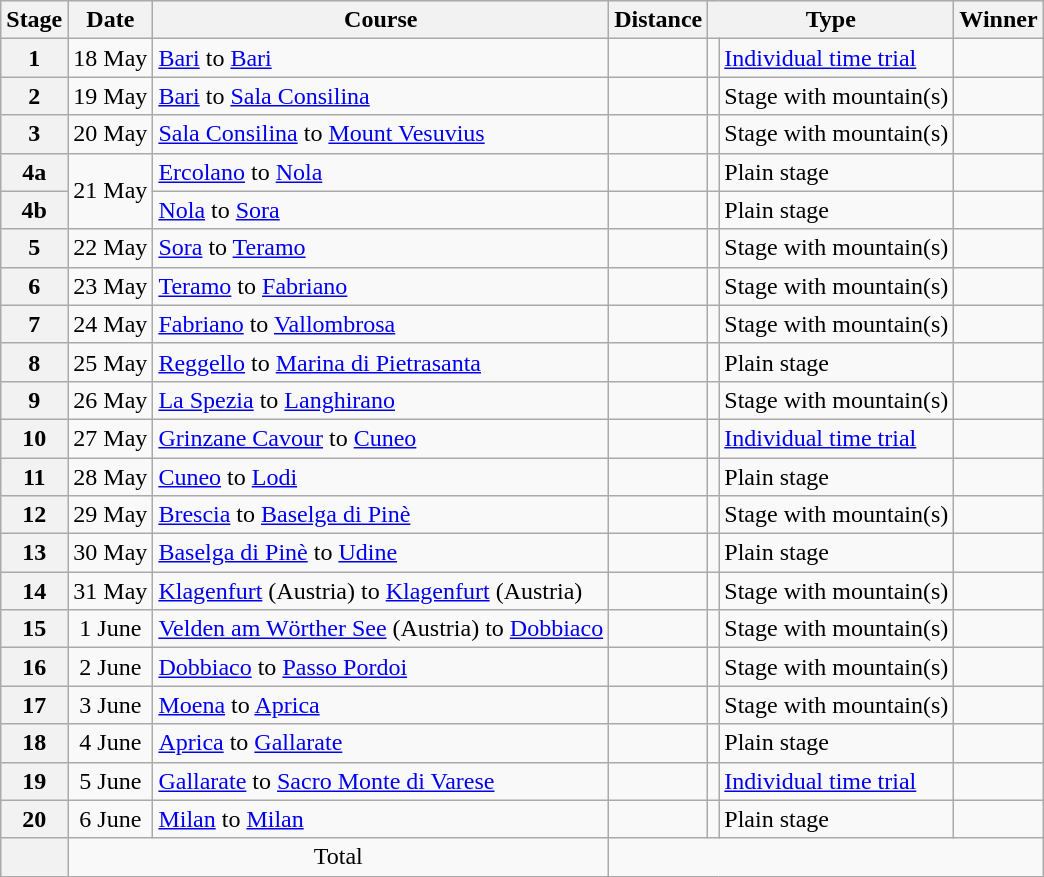<table class="wikitable">
<tr style="background:#efefef;">
<th>Stage</th>
<th>Date</th>
<th>Course</th>
<th>Distance</th>
<th colspan="2">Type</th>
<th>Winner</th>
</tr>
<tr>
<th style="text-align:center">1</th>
<td style="text-align:center;">18 May</td>
<td><a href='#'>Bari</a> to <a href='#'>Bari</a></td>
<td style="text-align:center;"></td>
<td style="text-align:center;"></td>
<td><a href='#'>Individual time trial</a></td>
<td></td>
</tr>
<tr>
<th style="text-align:center">2</th>
<td style="text-align:center;">19 May</td>
<td><a href='#'>Bari</a> to <a href='#'>Sala Consilina</a></td>
<td style="text-align:center;"></td>
<td style="text-align:center;"></td>
<td>Stage with mountain(s)</td>
<td></td>
</tr>
<tr>
<th style="text-align:center">3</th>
<td style="text-align:center;">20 May</td>
<td><a href='#'>Sala Consilina</a> to <a href='#'>Mount Vesuvius</a></td>
<td style="text-align:center;"></td>
<td style="text-align:center;"></td>
<td>Stage with mountain(s)</td>
<td></td>
</tr>
<tr>
<th style="text-align:center">4a</th>
<td style="text-align:center;" rowspan="2">21 May</td>
<td><a href='#'>Ercolano</a> to <a href='#'>Nola</a></td>
<td style="text-align:center;"></td>
<td style="text-align:center;"></td>
<td>Plain stage</td>
<td></td>
</tr>
<tr>
<th style="text-align:center">4b</th>
<td><a href='#'>Nola</a> to <a href='#'>Sora</a></td>
<td style="text-align:center;"></td>
<td style="text-align:center;"></td>
<td>Plain stage</td>
<td></td>
</tr>
<tr>
<th style="text-align:center">5</th>
<td style="text-align:center;">22 May</td>
<td><a href='#'>Sora</a> to <a href='#'>Teramo</a></td>
<td style="text-align:center;"></td>
<td style="text-align:center;"></td>
<td>Stage with mountain(s)</td>
<td></td>
</tr>
<tr>
<th style="text-align:center">6</th>
<td style="text-align:center;">23 May</td>
<td><a href='#'>Teramo</a> to <a href='#'>Fabriano</a></td>
<td style="text-align:center;"></td>
<td style="text-align:center;"></td>
<td>Stage with mountain(s)</td>
<td></td>
</tr>
<tr>
<th style="text-align:center">7</th>
<td style="text-align:center;">24 May</td>
<td><a href='#'>Fabriano</a> to <a href='#'>Vallombrosa</a></td>
<td style="text-align:center;"></td>
<td style="text-align:center;"></td>
<td>Stage with mountain(s)</td>
<td></td>
</tr>
<tr>
<th style="text-align:center">8</th>
<td style="text-align:center;">25 May</td>
<td><a href='#'>Reggello</a> to <a href='#'>Marina di Pietrasanta</a></td>
<td style="text-align:center;"></td>
<td style="text-align:center;"></td>
<td>Plain stage</td>
<td></td>
</tr>
<tr>
<th style="text-align:center">9</th>
<td style="text-align:center;">26 May</td>
<td><a href='#'>La Spezia</a> to <a href='#'>Langhirano</a></td>
<td style="text-align:center;"></td>
<td style="text-align:center;"></td>
<td>Stage with mountain(s)</td>
<td></td>
</tr>
<tr>
<th style="text-align:center">10</th>
<td style="text-align:center;">27 May</td>
<td><a href='#'>Grinzane Cavour</a> to <a href='#'>Cuneo</a></td>
<td style="text-align:center;"></td>
<td style="text-align:center;"></td>
<td><a href='#'>Individual time trial</a></td>
<td></td>
</tr>
<tr>
<th style="text-align:center">11</th>
<td style="text-align:center;">28 May</td>
<td><a href='#'>Cuneo</a> to <a href='#'>Lodi</a></td>
<td style="text-align:center;"></td>
<td style="text-align:center;"></td>
<td>Plain stage</td>
<td></td>
</tr>
<tr>
<th style="text-align:center">12</th>
<td style="text-align:center;">29 May</td>
<td><a href='#'>Brescia</a> to <a href='#'>Baselga di Pinè</a></td>
<td style="text-align:center;"></td>
<td style="text-align:center;"></td>
<td>Stage with mountain(s)</td>
<td></td>
</tr>
<tr>
<th style="text-align:center">13</th>
<td style="text-align:center;">30 May</td>
<td><a href='#'>Baselga di Pinè</a> to <a href='#'>Udine</a></td>
<td style="text-align:center;"></td>
<td style="text-align:center;"></td>
<td>Plain stage</td>
<td></td>
</tr>
<tr>
<th style="text-align:center">14</th>
<td style="text-align:center;">31 May</td>
<td><a href='#'>Klagenfurt</a> (Austria) to <a href='#'>Klagenfurt</a> (Austria)</td>
<td style="text-align:center;"></td>
<td style="text-align:center;"></td>
<td>Stage with mountain(s)</td>
<td></td>
</tr>
<tr>
<th style="text-align:center">15</th>
<td style="text-align:center;">1 June</td>
<td><a href='#'>Velden am Wörther See</a> (Austria) to <a href='#'>Dobbiaco</a></td>
<td style="text-align:center;"></td>
<td style="text-align:center;"></td>
<td>Stage with mountain(s)</td>
<td></td>
</tr>
<tr>
<th style="text-align:center">16</th>
<td style="text-align:center;">2 June</td>
<td><a href='#'>Dobbiaco</a> to <a href='#'>Passo Pordoi</a></td>
<td style="text-align:center;"></td>
<td style="text-align:center;"></td>
<td>Stage with mountain(s)</td>
<td></td>
</tr>
<tr>
<th style="text-align:center">17</th>
<td style="text-align:center;">3 June</td>
<td><a href='#'>Moena</a> to <a href='#'>Aprica</a></td>
<td style="text-align:center;"></td>
<td style="text-align:center;"></td>
<td>Stage with mountain(s)</td>
<td></td>
</tr>
<tr>
<th style="text-align:center">18</th>
<td style="text-align:center;">4 June</td>
<td><a href='#'>Aprica</a> to <a href='#'>Gallarate</a></td>
<td style="text-align:center;"></td>
<td style="text-align:center;"></td>
<td>Plain stage</td>
<td></td>
</tr>
<tr>
<th style="text-align:center">19</th>
<td style="text-align:center;">5 June</td>
<td><a href='#'>Gallarate</a> to <a href='#'>Sacro Monte di Varese</a></td>
<td style="text-align:center;"></td>
<td style="text-align:center;"></td>
<td><a href='#'>Individual time trial</a></td>
<td></td>
</tr>
<tr>
<th style="text-align:center">20</th>
<td style="text-align:center;">6 June</td>
<td><a href='#'>Milan</a> to <a href='#'>Milan</a></td>
<td style="text-align:center;"></td>
<td style="text-align:center;"></td>
<td>Plain stage</td>
<td></td>
</tr>
<tr>
<th></th>
<td colspan="2" style="text-align:center;">Total</td>
<td colspan="5" style="text-align:center;"></td>
</tr>
</table>
